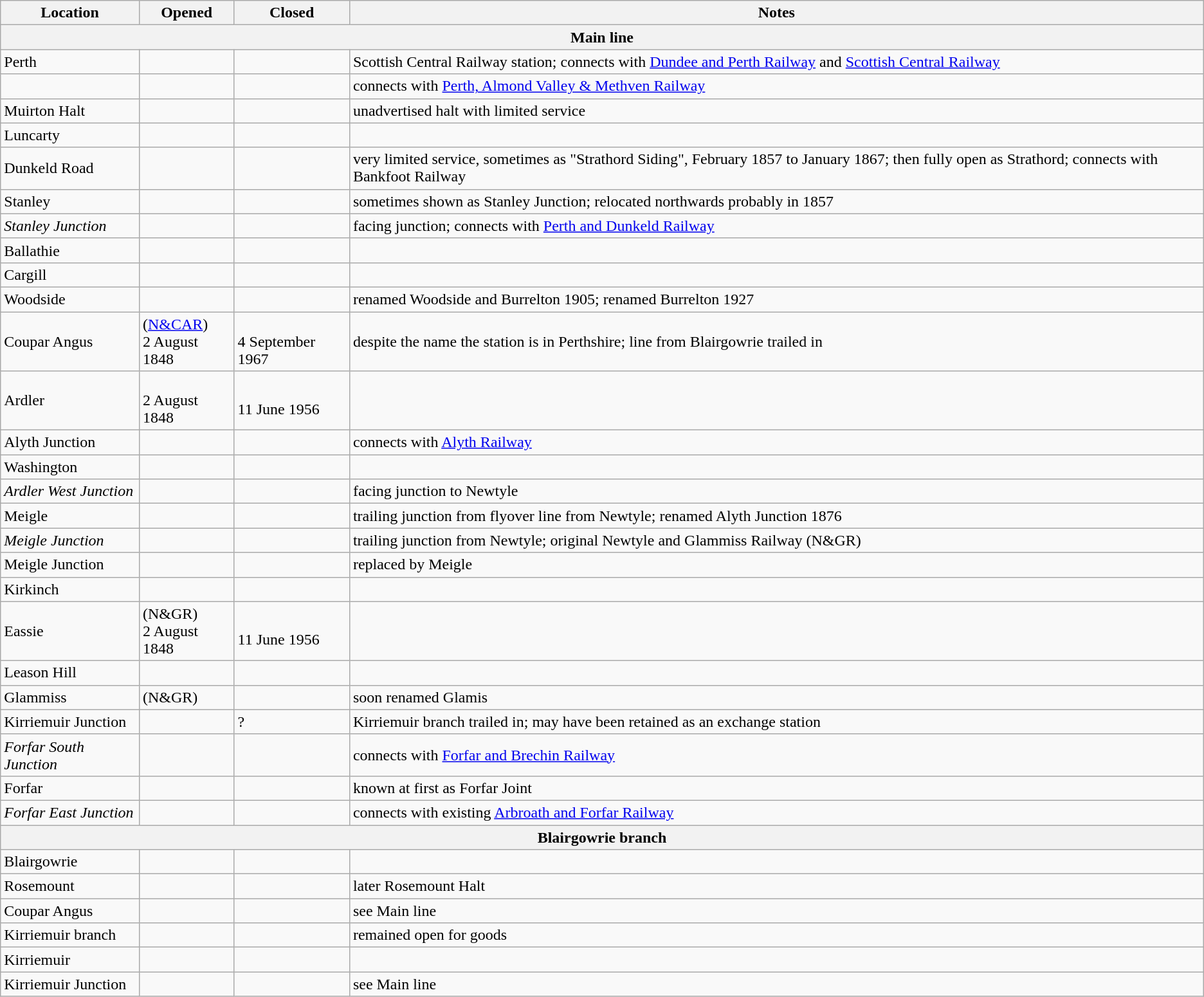<table class="wikitable sortable">
<tr>
<th>Location</th>
<th>Opened</th>
<th>Closed</th>
<th class="unsortable">Notes</th>
</tr>
<tr>
<th colspan=4>Main line</th>
</tr>
<tr>
<td>Perth</td>
<td></td>
<td></td>
<td>Scottish Central Railway station; connects with <a href='#'>Dundee and Perth Railway</a> and <a href='#'>Scottish Central Railway</a></td>
</tr>
<tr>
<td></td>
<td></td>
<td></td>
<td>connects with <a href='#'>Perth, Almond Valley & Methven Railway</a></td>
</tr>
<tr>
<td>Muirton Halt</td>
<td></td>
<td></td>
<td>unadvertised halt with limited service</td>
</tr>
<tr>
<td>Luncarty</td>
<td></td>
<td></td>
<td></td>
</tr>
<tr>
<td>Dunkeld Road</td>
<td></td>
<td></td>
<td>very limited service, sometimes as "Strathord Siding", February 1857 to January 1867; then fully open as Strathord; connects with Bankfoot Railway</td>
</tr>
<tr>
<td>Stanley</td>
<td></td>
<td></td>
<td>sometimes shown as Stanley Junction; relocated northwards probably in 1857</td>
</tr>
<tr>
<td><em>Stanley Junction</em></td>
<td></td>
<td></td>
<td>facing junction; connects with <a href='#'>Perth and Dunkeld Railway</a></td>
</tr>
<tr>
<td>Ballathie</td>
<td></td>
<td></td>
<td></td>
</tr>
<tr>
<td>Cargill</td>
<td></td>
<td></td>
<td></td>
</tr>
<tr>
<td>Woodside</td>
<td></td>
<td></td>
<td>renamed Woodside and Burrelton 1905; renamed Burrelton 1927</td>
</tr>
<tr>
<td>Coupar Angus</td>
<td> (<a href='#'>N&CAR</a>)<br>2 August 1848</td>
<td><br>4 September 1967</td>
<td>despite the name the station is in Perthshire; line from Blairgowrie trailed in</td>
</tr>
<tr>
<td>Ardler</td>
<td><br>2 August 1848</td>
<td><br>11 June 1956</td>
<td></td>
</tr>
<tr>
<td>Alyth Junction</td>
<td></td>
<td></td>
<td>connects with <a href='#'>Alyth Railway</a></td>
</tr>
<tr>
<td>Washington</td>
<td></td>
<td></td>
<td></td>
</tr>
<tr>
<td><em>Ardler West Junction</em></td>
<td></td>
<td></td>
<td>facing junction to Newtyle</td>
</tr>
<tr>
<td>Meigle</td>
<td></td>
<td></td>
<td>trailing junction from flyover line from Newtyle; renamed Alyth Junction 1876</td>
</tr>
<tr>
<td><em>Meigle Junction</em></td>
<td></td>
<td></td>
<td>trailing junction from Newtyle; original Newtyle and Glammiss Railway (N&GR)</td>
</tr>
<tr>
<td>Meigle Junction</td>
<td></td>
<td></td>
<td>replaced by Meigle</td>
</tr>
<tr>
<td>Kirkinch</td>
<td></td>
<td></td>
<td></td>
</tr>
<tr>
<td>Eassie</td>
<td> (N&GR)<br>2 August 1848</td>
<td><br>11 June 1956</td>
<td></td>
</tr>
<tr>
<td>Leason Hill</td>
<td></td>
<td></td>
<td></td>
</tr>
<tr>
<td>Glammiss</td>
<td> (N&GR)</td>
<td></td>
<td>soon renamed Glamis</td>
</tr>
<tr>
<td>Kirriemuir Junction</td>
<td></td>
<td>?</td>
<td>Kirriemuir branch trailed in; may have been retained as an exchange station</td>
</tr>
<tr>
<td><em>Forfar South Junction</em></td>
<td></td>
<td></td>
<td>connects with <a href='#'>Forfar and Brechin Railway</a></td>
</tr>
<tr>
<td>Forfar</td>
<td></td>
<td></td>
<td>known at first as Forfar Joint</td>
</tr>
<tr>
<td><em>Forfar East Junction</em></td>
<td></td>
<td></td>
<td>connects with existing <a href='#'>Arbroath and Forfar Railway</a></td>
</tr>
<tr>
<th colspan=4>Blairgowrie branch</th>
</tr>
<tr>
<td>Blairgowrie</td>
<td></td>
<td></td>
<td></td>
</tr>
<tr>
<td>Rosemount</td>
<td></td>
<td></td>
<td>later Rosemount Halt</td>
</tr>
<tr>
<td>Coupar Angus</td>
<td></td>
<td></td>
<td>see Main line</td>
</tr>
<tr>
<td>Kirriemuir branch</td>
<td></td>
<td></td>
<td>remained open for goods</td>
</tr>
<tr>
<td>Kirriemuir</td>
<td></td>
<td></td>
<td></td>
</tr>
<tr>
<td>Kirriemuir Junction</td>
<td></td>
<td></td>
<td>see Main line</td>
</tr>
</table>
